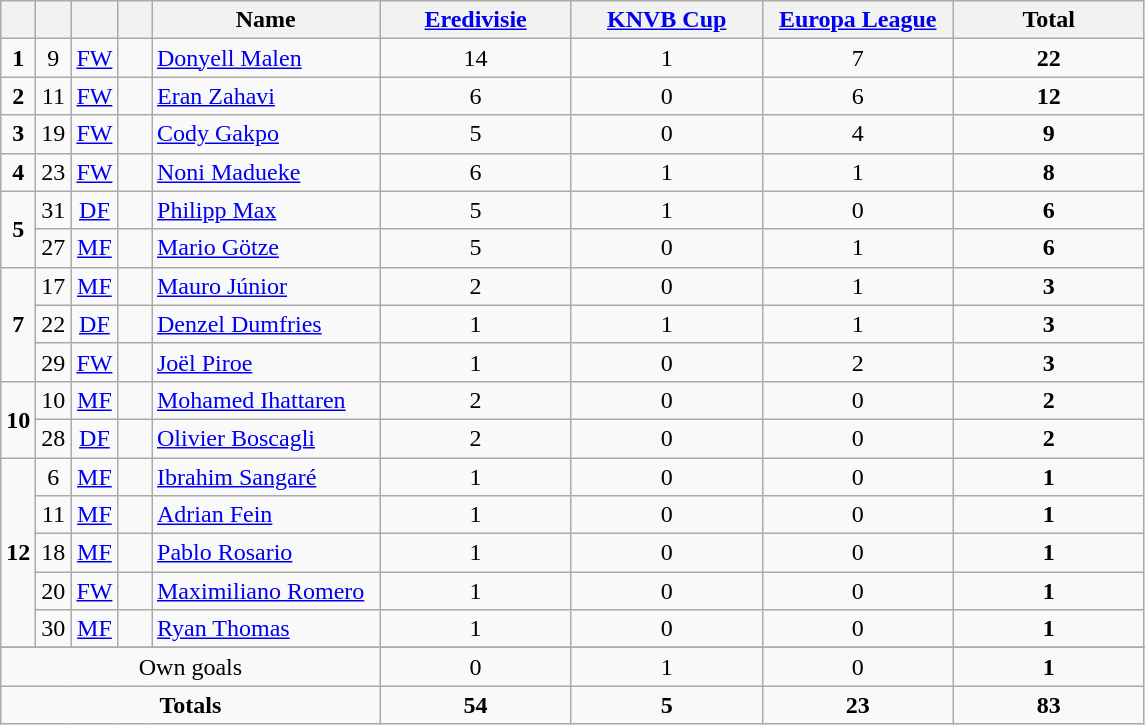<table class="wikitable" style="text-align:center">
<tr>
<th width=15></th>
<th width=15></th>
<th width=15></th>
<th width=15></th>
<th width=145>Name</th>
<th width=120><a href='#'>Eredivisie</a></th>
<th width=120><a href='#'>KNVB Cup</a></th>
<th width=120><a href='#'>Europa League</a></th>
<th width=120>Total</th>
</tr>
<tr>
<td rowspan="1"><strong>1</strong></td>
<td>9</td>
<td><a href='#'>FW</a></td>
<td></td>
<td align=left><a href='#'>Donyell Malen</a></td>
<td>14</td>
<td>1</td>
<td>7</td>
<td><strong>22</strong></td>
</tr>
<tr>
<td rowspan="1"><strong>2</strong></td>
<td>11</td>
<td><a href='#'>FW</a></td>
<td></td>
<td align=left><a href='#'>Eran Zahavi</a></td>
<td>6</td>
<td>0</td>
<td>6</td>
<td><strong>12</strong></td>
</tr>
<tr>
<td rowspan="1"><strong>3</strong></td>
<td>19</td>
<td><a href='#'>FW</a></td>
<td></td>
<td align=left><a href='#'>Cody Gakpo</a></td>
<td>5</td>
<td>0</td>
<td>4</td>
<td><strong>9</strong></td>
</tr>
<tr>
<td rowspan="1"><strong>4</strong></td>
<td>23</td>
<td><a href='#'>FW</a></td>
<td></td>
<td align=left><a href='#'>Noni Madueke</a></td>
<td>6</td>
<td>1</td>
<td>1</td>
<td><strong>8</strong></td>
</tr>
<tr>
<td rowspan="2"><strong>5</strong></td>
<td>31</td>
<td><a href='#'>DF</a></td>
<td></td>
<td align=left><a href='#'>Philipp Max</a></td>
<td>5</td>
<td>1</td>
<td>0</td>
<td><strong>6</strong></td>
</tr>
<tr>
<td>27</td>
<td><a href='#'>MF</a></td>
<td></td>
<td align=left><a href='#'>Mario Götze</a></td>
<td>5</td>
<td>0</td>
<td>1</td>
<td><strong>6</strong></td>
</tr>
<tr>
<td rowspan=3><strong>7</strong></td>
<td>17</td>
<td><a href='#'>MF</a></td>
<td></td>
<td align=left><a href='#'>Mauro Júnior</a></td>
<td>2</td>
<td>0</td>
<td>1</td>
<td><strong>3</strong></td>
</tr>
<tr>
<td>22</td>
<td><a href='#'>DF</a></td>
<td></td>
<td align=left><a href='#'>Denzel Dumfries</a></td>
<td>1</td>
<td>1</td>
<td>1</td>
<td><strong>3</strong></td>
</tr>
<tr>
<td>29</td>
<td><a href='#'>FW</a></td>
<td></td>
<td align=left><a href='#'>Joël Piroe</a></td>
<td>1</td>
<td>0</td>
<td>2</td>
<td><strong>3</strong></td>
</tr>
<tr>
<td rowspan=2><strong>10</strong></td>
<td>10</td>
<td><a href='#'>MF</a></td>
<td></td>
<td align=left><a href='#'>Mohamed Ihattaren</a></td>
<td>2</td>
<td>0</td>
<td>0</td>
<td><strong>2</strong></td>
</tr>
<tr>
<td>28</td>
<td><a href='#'>DF</a></td>
<td></td>
<td align=left><a href='#'>Olivier Boscagli</a></td>
<td>2</td>
<td>0</td>
<td>0</td>
<td><strong>2</strong></td>
</tr>
<tr>
<td rowspan=5><strong>12</strong></td>
<td>6</td>
<td><a href='#'>MF</a></td>
<td></td>
<td align=left><a href='#'>Ibrahim Sangaré</a></td>
<td>1</td>
<td>0</td>
<td>0</td>
<td><strong>1</strong></td>
</tr>
<tr>
<td>11</td>
<td><a href='#'>MF</a></td>
<td></td>
<td align=left><a href='#'>Adrian Fein</a></td>
<td>1</td>
<td>0</td>
<td>0</td>
<td><strong>1</strong></td>
</tr>
<tr>
<td>18</td>
<td><a href='#'>MF</a></td>
<td></td>
<td align=left><a href='#'>Pablo Rosario</a></td>
<td>1</td>
<td>0</td>
<td>0</td>
<td><strong>1</strong></td>
</tr>
<tr>
<td>20</td>
<td><a href='#'>FW</a></td>
<td></td>
<td align=left><a href='#'>Maximiliano Romero</a></td>
<td>1</td>
<td>0</td>
<td>0</td>
<td><strong>1</strong></td>
</tr>
<tr>
<td>30</td>
<td><a href='#'>MF</a></td>
<td></td>
<td align=left><a href='#'>Ryan Thomas</a></td>
<td>1</td>
<td>0</td>
<td>0</td>
<td><strong>1</strong></td>
</tr>
<tr>
</tr>
<tr class="sortbottom">
<td colspan=5>Own goals</td>
<td>0</td>
<td>1</td>
<td>0</td>
<td><strong>1</strong></td>
</tr>
<tr>
<td colspan=5><strong>Totals</strong></td>
<td><strong>54</strong></td>
<td><strong>5</strong></td>
<td><strong>23</strong></td>
<td><strong>83</strong></td>
</tr>
</table>
